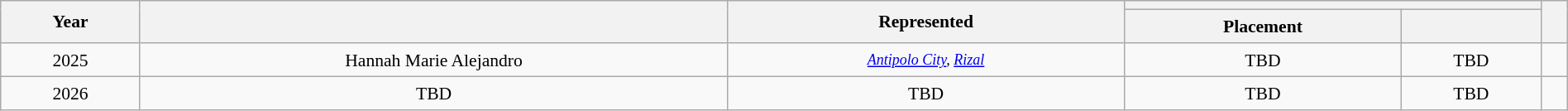<table class="wikitable" style="text-align:center; line-height:20px; font-size:90%; width:100%;">
<tr>
<th rowspan="2">Year</th>
<th rowspan="2"></th>
<th rowspan="2">Represented</th>
<th colspan="2"></th>
<th rowspan="2"></th>
</tr>
<tr>
<th>Placement</th>
<th></th>
</tr>
<tr>
<td>2025</td>
<td>Hannah Marie Alejandro</td>
<td><em><small><a href='#'>Antipolo City</a>, <a href='#'>Rizal</a></small></em></td>
<td>TBD</td>
<td>TBD</td>
<td></td>
</tr>
<tr>
<td>2026</td>
<td>TBD</td>
<td>TBD</td>
<td>TBD</td>
<td>TBD</td>
<td></td>
</tr>
</table>
